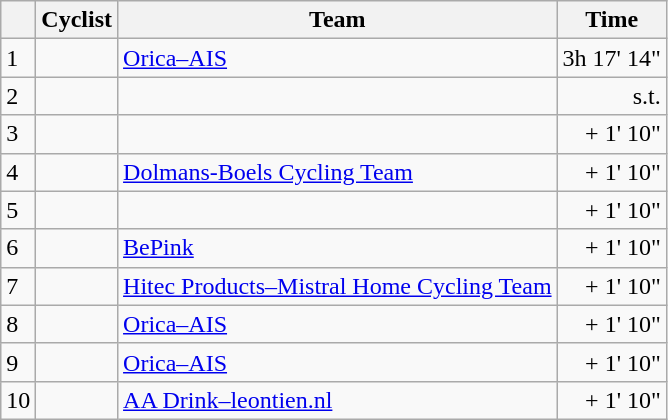<table class="wikitable">
<tr>
<th></th>
<th>Cyclist</th>
<th>Team</th>
<th>Time</th>
</tr>
<tr>
<td>1</td>
<td></td>
<td><a href='#'>Orica–AIS</a></td>
<td align="right">3h 17' 14"</td>
</tr>
<tr>
<td>2</td>
<td></td>
<td></td>
<td align="right">s.t.</td>
</tr>
<tr>
<td>3</td>
<td></td>
<td></td>
<td align="right">+ 1' 10"</td>
</tr>
<tr>
<td>4</td>
<td></td>
<td><a href='#'>Dolmans-Boels Cycling Team</a></td>
<td align="right">+ 1' 10"</td>
</tr>
<tr>
<td>5</td>
<td></td>
<td></td>
<td align="right">+ 1' 10"</td>
</tr>
<tr>
<td>6</td>
<td></td>
<td><a href='#'>BePink</a></td>
<td align="right">+ 1' 10"</td>
</tr>
<tr>
<td>7</td>
<td></td>
<td><a href='#'>Hitec Products–Mistral Home Cycling Team</a></td>
<td align="right">+ 1' 10"</td>
</tr>
<tr>
<td>8</td>
<td></td>
<td><a href='#'>Orica–AIS</a></td>
<td align="right">+ 1' 10"</td>
</tr>
<tr>
<td>9</td>
<td></td>
<td><a href='#'>Orica–AIS</a></td>
<td align="right">+ 1' 10"</td>
</tr>
<tr>
<td>10</td>
<td></td>
<td><a href='#'>AA Drink–leontien.nl</a></td>
<td align="right">+ 1' 10"</td>
</tr>
</table>
